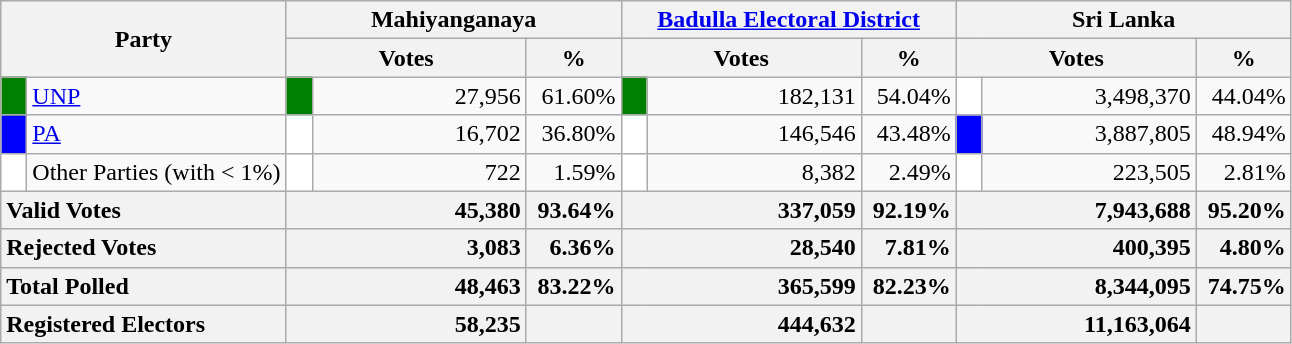<table class="wikitable">
<tr>
<th colspan="2" width="144px"rowspan="2">Party</th>
<th colspan="3" width="216px">Mahiyanganaya</th>
<th colspan="3" width="216px"><a href='#'>Badulla Electoral District</a></th>
<th colspan="3" width="216px">Sri Lanka</th>
</tr>
<tr>
<th colspan="2" width="144px">Votes</th>
<th>%</th>
<th colspan="2" width="144px">Votes</th>
<th>%</th>
<th colspan="2" width="144px">Votes</th>
<th>%</th>
</tr>
<tr>
<td style="background-color:green;" width="10px"></td>
<td style="text-align:left;"><a href='#'>UNP</a></td>
<td style="background-color:green;" width="10px"></td>
<td style="text-align:right;">27,956</td>
<td style="text-align:right;">61.60%</td>
<td style="background-color:green;" width="10px"></td>
<td style="text-align:right;">182,131</td>
<td style="text-align:right;">54.04%</td>
<td style="background-color:white;" width="10px"></td>
<td style="text-align:right;">3,498,370</td>
<td style="text-align:right;">44.04%</td>
</tr>
<tr>
<td style="background-color:blue;" width="10px"></td>
<td style="text-align:left;"><a href='#'>PA</a></td>
<td style="background-color:white;" width="10px"></td>
<td style="text-align:right;">16,702</td>
<td style="text-align:right;">36.80%</td>
<td style="background-color:white;" width="10px"></td>
<td style="text-align:right;">146,546</td>
<td style="text-align:right;">43.48%</td>
<td style="background-color:blue;" width="10px"></td>
<td style="text-align:right;">3,887,805</td>
<td style="text-align:right;">48.94%</td>
</tr>
<tr>
<td style="background-color:white;" width="10px"></td>
<td style="text-align:left;">Other Parties (with < 1%)</td>
<td style="background-color:white;" width="10px"></td>
<td style="text-align:right;">722</td>
<td style="text-align:right;">1.59%</td>
<td style="background-color:white;" width="10px"></td>
<td style="text-align:right;">8,382</td>
<td style="text-align:right;">2.49%</td>
<td style="background-color:white;" width="10px"></td>
<td style="text-align:right;">223,505</td>
<td style="text-align:right;">2.81%</td>
</tr>
<tr>
<th colspan="2" width="144px"style="text-align:left;">Valid Votes</th>
<th style="text-align:right;"colspan="2" width="144px">45,380</th>
<th style="text-align:right;">93.64%</th>
<th style="text-align:right;"colspan="2" width="144px">337,059</th>
<th style="text-align:right;">92.19%</th>
<th style="text-align:right;"colspan="2" width="144px">7,943,688</th>
<th style="text-align:right;">95.20%</th>
</tr>
<tr>
<th colspan="2" width="144px"style="text-align:left;">Rejected Votes</th>
<th style="text-align:right;"colspan="2" width="144px">3,083</th>
<th style="text-align:right;">6.36%</th>
<th style="text-align:right;"colspan="2" width="144px">28,540</th>
<th style="text-align:right;">7.81%</th>
<th style="text-align:right;"colspan="2" width="144px">400,395</th>
<th style="text-align:right;">4.80%</th>
</tr>
<tr>
<th colspan="2" width="144px"style="text-align:left;">Total Polled</th>
<th style="text-align:right;"colspan="2" width="144px">48,463</th>
<th style="text-align:right;">83.22%</th>
<th style="text-align:right;"colspan="2" width="144px">365,599</th>
<th style="text-align:right;">82.23%</th>
<th style="text-align:right;"colspan="2" width="144px">8,344,095</th>
<th style="text-align:right;">74.75%</th>
</tr>
<tr>
<th colspan="2" width="144px"style="text-align:left;">Registered Electors</th>
<th style="text-align:right;"colspan="2" width="144px">58,235</th>
<th></th>
<th style="text-align:right;"colspan="2" width="144px">444,632</th>
<th></th>
<th style="text-align:right;"colspan="2" width="144px">11,163,064</th>
<th></th>
</tr>
</table>
